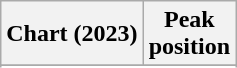<table class="wikitable sortable plainrowheaders" style="text-align:center">
<tr>
<th scope="col">Chart (2023)</th>
<th scope="col">Peak<br>position</th>
</tr>
<tr>
</tr>
<tr>
</tr>
</table>
